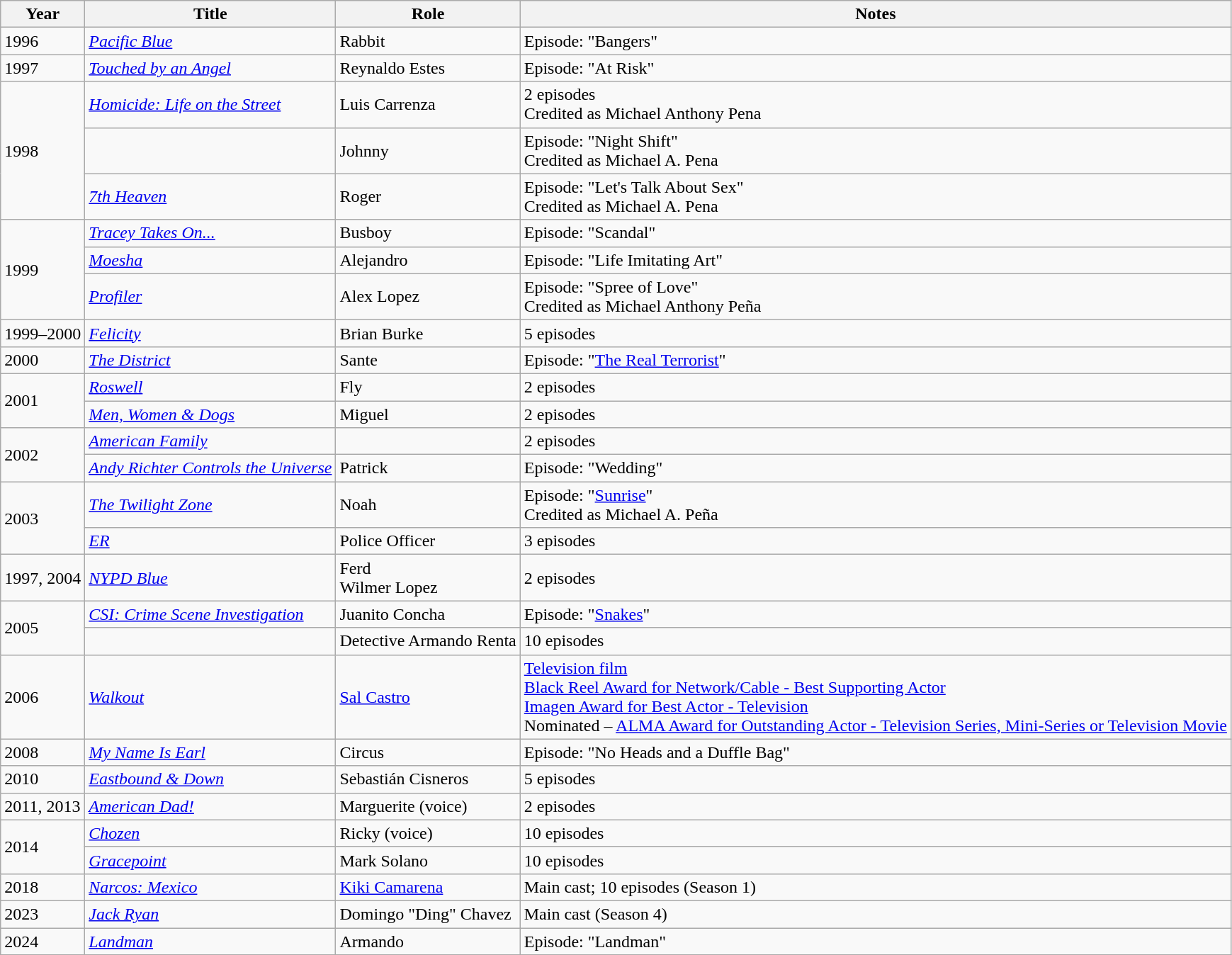<table class="wikitable sortable">
<tr>
<th>Year</th>
<th>Title</th>
<th>Role</th>
<th>Notes</th>
</tr>
<tr>
<td>1996</td>
<td><em><a href='#'>Pacific Blue</a></em></td>
<td>Rabbit</td>
<td>Episode: "Bangers"</td>
</tr>
<tr>
<td>1997</td>
<td><em><a href='#'>Touched by an Angel</a></em></td>
<td>Reynaldo Estes</td>
<td>Episode: "At Risk"</td>
</tr>
<tr>
<td rowspan="3">1998</td>
<td><em><a href='#'>Homicide: Life on the Street</a></em></td>
<td>Luis Carrenza</td>
<td>2 episodes<br>Credited as Michael Anthony Pena</td>
</tr>
<tr>
<td><em></em></td>
<td>Johnny</td>
<td>Episode: "Night Shift"<br>Credited as Michael A. Pena</td>
</tr>
<tr>
<td><em><a href='#'>7th Heaven</a></em></td>
<td>Roger</td>
<td>Episode: "Let's Talk About Sex"<br>Credited as Michael A. Pena</td>
</tr>
<tr>
<td rowspan="3">1999</td>
<td><em><a href='#'>Tracey Takes On...</a></em></td>
<td>Busboy</td>
<td>Episode: "Scandal"</td>
</tr>
<tr>
<td><em><a href='#'>Moesha</a></em></td>
<td>Alejandro</td>
<td>Episode: "Life Imitating Art"</td>
</tr>
<tr>
<td><em><a href='#'>Profiler</a></em></td>
<td>Alex Lopez</td>
<td>Episode: "Spree of Love"<br>Credited as Michael Anthony Peña</td>
</tr>
<tr>
<td>1999–2000</td>
<td><em><a href='#'>Felicity</a></em></td>
<td>Brian Burke</td>
<td>5 episodes</td>
</tr>
<tr>
<td>2000</td>
<td><em><a href='#'>The District</a></em></td>
<td>Sante</td>
<td>Episode: "<a href='#'>The Real Terrorist</a>"</td>
</tr>
<tr>
<td rowspan="2">2001</td>
<td><em><a href='#'>Roswell</a></em></td>
<td>Fly</td>
<td>2 episodes</td>
</tr>
<tr>
<td><em><a href='#'>Men, Women & Dogs</a></em></td>
<td>Miguel</td>
<td>2 episodes</td>
</tr>
<tr>
<td rowspan="2">2002</td>
<td><em><a href='#'>American Family</a></em></td>
<td></td>
<td>2 episodes</td>
</tr>
<tr>
<td><em><a href='#'>Andy Richter Controls the Universe</a></em></td>
<td>Patrick</td>
<td>Episode: "Wedding"</td>
</tr>
<tr>
<td rowspan="2">2003</td>
<td><em><a href='#'>The Twilight Zone</a></em></td>
<td>Noah</td>
<td>Episode: "<a href='#'>Sunrise</a>"<br>Credited as Michael A. Peña</td>
</tr>
<tr>
<td><em><a href='#'>ER</a></em></td>
<td>Police Officer</td>
<td>3 episodes</td>
</tr>
<tr>
<td>1997, 2004</td>
<td><em><a href='#'>NYPD Blue</a></em></td>
<td>Ferd<br>Wilmer Lopez</td>
<td>2 episodes</td>
</tr>
<tr>
<td rowspan="2">2005</td>
<td><em><a href='#'>CSI: Crime Scene Investigation</a></em></td>
<td>Juanito Concha</td>
<td>Episode: "<a href='#'>Snakes</a>"</td>
</tr>
<tr>
<td><em></em></td>
<td>Detective Armando Renta</td>
<td>10 episodes</td>
</tr>
<tr>
<td>2006</td>
<td><em><a href='#'>Walkout</a></em></td>
<td><a href='#'>Sal Castro</a></td>
<td><a href='#'>Television film</a><br><a href='#'>Black Reel Award for Network/Cable - Best Supporting Actor</a><br><a href='#'>Imagen Award for Best Actor - Television</a><br>Nominated – <a href='#'>ALMA Award for Outstanding Actor - Television Series, Mini-Series or Television Movie</a></td>
</tr>
<tr>
<td>2008</td>
<td><em><a href='#'>My Name Is Earl</a></em></td>
<td>Circus</td>
<td>Episode: "No Heads and a Duffle Bag"</td>
</tr>
<tr>
<td>2010</td>
<td><em><a href='#'>Eastbound & Down</a></em></td>
<td>Sebastián Cisneros</td>
<td>5 episodes</td>
</tr>
<tr>
<td>2011, 2013</td>
<td><em><a href='#'>American Dad!</a></em></td>
<td>Marguerite (voice)</td>
<td>2 episodes</td>
</tr>
<tr>
<td rowspan="2">2014</td>
<td><em><a href='#'>Chozen</a></em></td>
<td>Ricky (voice)</td>
<td>10 episodes</td>
</tr>
<tr>
<td><em><a href='#'>Gracepoint</a></em></td>
<td>Mark Solano</td>
<td>10 episodes</td>
</tr>
<tr>
<td>2018</td>
<td><em><a href='#'>Narcos: Mexico</a></em></td>
<td><a href='#'>Kiki Camarena</a></td>
<td>Main cast; 10 episodes (Season 1)</td>
</tr>
<tr>
<td>2023</td>
<td><em><a href='#'>Jack Ryan</a></em></td>
<td>Domingo "Ding" Chavez</td>
<td>Main cast (Season 4)</td>
</tr>
<tr>
<td>2024</td>
<td><em><a href='#'>Landman</a></em></td>
<td>Armando</td>
<td>Episode: "Landman"</td>
</tr>
</table>
